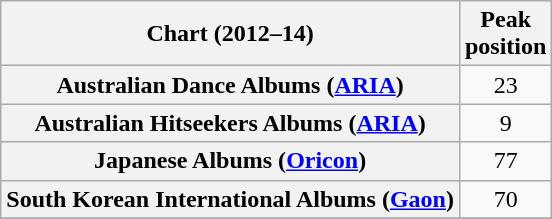<table class="wikitable sortable plainrowheaders" style="text-align:center">
<tr>
<th scope="col">Chart (2012–14)</th>
<th scope="col">Peak<br>position</th>
</tr>
<tr>
<th scope="row">Australian Dance Albums (<a href='#'>ARIA</a>)</th>
<td>23</td>
</tr>
<tr>
<th scope="row">Australian Hitseekers Albums (<a href='#'>ARIA</a>)</th>
<td>9</td>
</tr>
<tr>
<th scope="row">Japanese Albums (<a href='#'>Oricon</a>)</th>
<td>77</td>
</tr>
<tr>
<th scope="row">South Korean International Albums (<a href='#'>Gaon</a>)</th>
<td>70</td>
</tr>
<tr>
</tr>
<tr>
</tr>
<tr>
</tr>
<tr>
</tr>
<tr>
</tr>
</table>
